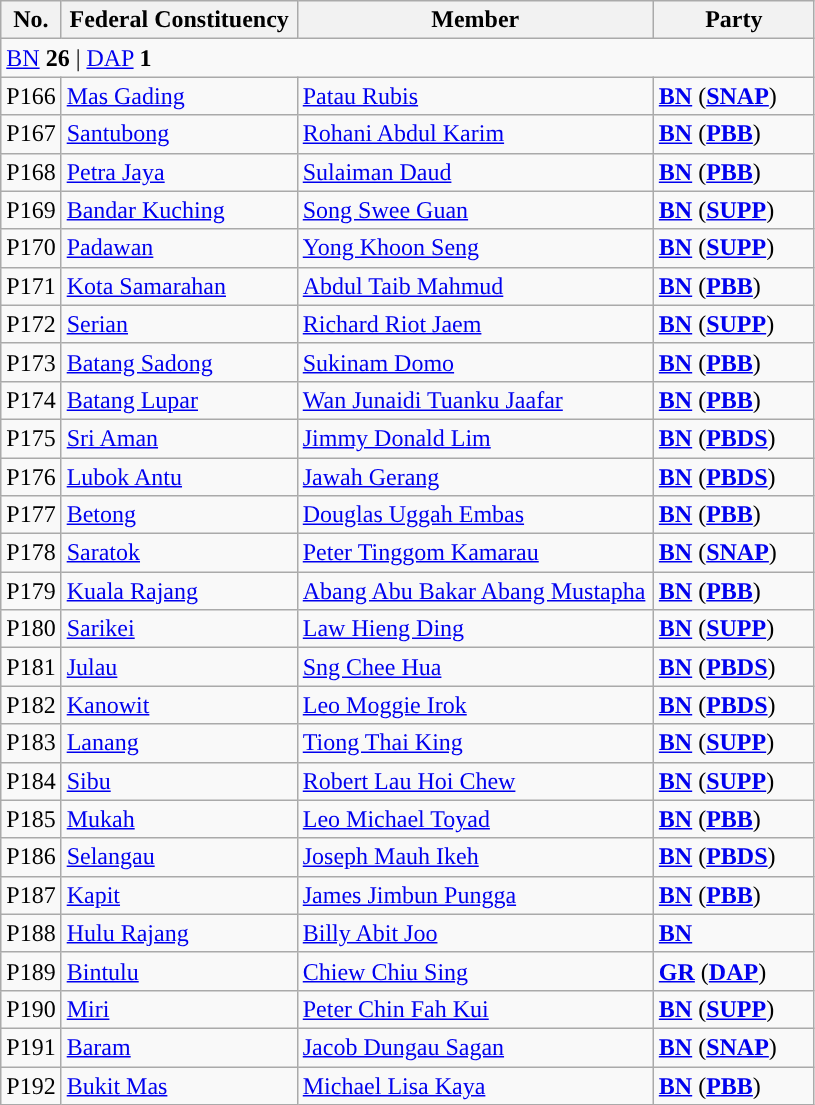<table class="wikitable sortable">
<tr>
<th style="width:30px;">No.</th>
<th style="width:150px;">Federal Constituency</th>
<th style="width:230px;">Member</th>
<th style="width:100px;">Party</th>
</tr>
<tr>
<td colspan="4"><a href='#'>BN</a> <strong>26</strong> | <a href='#'>DAP</a> <strong>1</strong></td>
</tr>
<tr>
<td>P166</td>
<td><a href='#'>Mas Gading</a></td>
<td><a href='#'>Patau Rubis</a></td>
<td><strong><a href='#'>BN</a></strong> (<strong><a href='#'>SNAP</a></strong>)</td>
</tr>
<tr>
<td>P167</td>
<td><a href='#'>Santubong</a></td>
<td><a href='#'>Rohani Abdul Karim</a></td>
<td><strong><a href='#'>BN</a></strong> (<strong><a href='#'>PBB</a></strong>)</td>
</tr>
<tr>
<td>P168</td>
<td><a href='#'>Petra Jaya</a></td>
<td><a href='#'>Sulaiman Daud</a></td>
<td><strong><a href='#'>BN</a></strong> (<strong><a href='#'>PBB</a></strong>)</td>
</tr>
<tr>
<td>P169</td>
<td><a href='#'>Bandar Kuching</a></td>
<td><a href='#'>Song Swee Guan</a></td>
<td><strong><a href='#'>BN</a></strong> (<strong><a href='#'>SUPP</a></strong>)</td>
</tr>
<tr>
<td>P170</td>
<td><a href='#'>Padawan</a></td>
<td><a href='#'>Yong Khoon Seng</a></td>
<td><strong><a href='#'>BN</a></strong> (<strong><a href='#'>SUPP</a></strong>)</td>
</tr>
<tr>
<td>P171</td>
<td><a href='#'>Kota Samarahan</a></td>
<td><a href='#'>Abdul Taib Mahmud</a></td>
<td><strong><a href='#'>BN</a></strong> (<strong><a href='#'>PBB</a></strong>)</td>
</tr>
<tr>
<td>P172</td>
<td><a href='#'>Serian</a></td>
<td><a href='#'>Richard Riot Jaem</a></td>
<td><strong><a href='#'>BN</a></strong> (<strong><a href='#'>SUPP</a></strong>)</td>
</tr>
<tr>
<td>P173</td>
<td><a href='#'>Batang Sadong</a></td>
<td><a href='#'>Sukinam Domo</a></td>
<td><strong><a href='#'>BN</a></strong> (<strong><a href='#'>PBB</a></strong>)</td>
</tr>
<tr>
<td>P174</td>
<td><a href='#'>Batang Lupar</a></td>
<td><a href='#'>Wan Junaidi Tuanku Jaafar</a></td>
<td><strong><a href='#'>BN</a></strong> (<strong><a href='#'>PBB</a></strong>)</td>
</tr>
<tr>
<td>P175</td>
<td><a href='#'>Sri Aman</a></td>
<td><a href='#'>Jimmy Donald Lim</a></td>
<td><strong><a href='#'>BN</a></strong> (<strong><a href='#'>PBDS</a></strong>)</td>
</tr>
<tr>
<td>P176</td>
<td><a href='#'>Lubok Antu</a></td>
<td><a href='#'>Jawah Gerang</a></td>
<td><strong><a href='#'>BN</a></strong> (<strong><a href='#'>PBDS</a></strong>)</td>
</tr>
<tr>
<td>P177</td>
<td><a href='#'>Betong</a></td>
<td><a href='#'>Douglas Uggah Embas</a></td>
<td><strong><a href='#'>BN</a></strong> (<strong><a href='#'>PBB</a></strong>)</td>
</tr>
<tr>
<td>P178</td>
<td><a href='#'>Saratok</a></td>
<td><a href='#'>Peter Tinggom Kamarau</a></td>
<td><strong><a href='#'>BN</a></strong> (<strong><a href='#'>SNAP</a></strong>)</td>
</tr>
<tr>
<td>P179</td>
<td><a href='#'>Kuala Rajang</a></td>
<td><a href='#'>Abang Abu Bakar Abang Mustapha</a></td>
<td><strong><a href='#'>BN</a></strong> (<strong><a href='#'>PBB</a></strong>)</td>
</tr>
<tr>
<td>P180</td>
<td><a href='#'>Sarikei</a></td>
<td><a href='#'>Law Hieng Ding</a></td>
<td><strong><a href='#'>BN</a></strong> (<strong><a href='#'>SUPP</a></strong>)</td>
</tr>
<tr>
<td>P181</td>
<td><a href='#'>Julau</a></td>
<td><a href='#'>Sng Chee Hua</a></td>
<td><strong><a href='#'>BN</a></strong> (<strong><a href='#'>PBDS</a></strong>)</td>
</tr>
<tr>
<td>P182</td>
<td><a href='#'>Kanowit</a></td>
<td><a href='#'>Leo Moggie Irok</a></td>
<td><strong><a href='#'>BN</a></strong> (<strong><a href='#'>PBDS</a></strong>)</td>
</tr>
<tr>
<td>P183</td>
<td><a href='#'>Lanang</a></td>
<td><a href='#'>Tiong Thai King</a></td>
<td><strong><a href='#'>BN</a></strong> (<strong><a href='#'>SUPP</a></strong>)</td>
</tr>
<tr>
<td>P184</td>
<td><a href='#'>Sibu</a></td>
<td><a href='#'>Robert Lau Hoi Chew</a></td>
<td><strong><a href='#'>BN</a></strong> (<strong><a href='#'>SUPP</a></strong>)</td>
</tr>
<tr>
<td>P185</td>
<td><a href='#'>Mukah</a></td>
<td><a href='#'>Leo Michael Toyad</a></td>
<td><strong><a href='#'>BN</a></strong> (<strong><a href='#'>PBB</a></strong>)</td>
</tr>
<tr>
<td>P186</td>
<td><a href='#'>Selangau</a></td>
<td><a href='#'>Joseph Mauh Ikeh</a></td>
<td><strong><a href='#'>BN</a></strong> (<strong><a href='#'>PBDS</a></strong>)</td>
</tr>
<tr>
<td>P187</td>
<td><a href='#'>Kapit</a></td>
<td><a href='#'>James Jimbun Pungga</a></td>
<td><strong><a href='#'>BN</a></strong> (<strong><a href='#'>PBB</a></strong>)</td>
</tr>
<tr>
<td>P188</td>
<td><a href='#'>Hulu Rajang</a></td>
<td><a href='#'>Billy Abit Joo</a></td>
<td><strong><a href='#'>BN</a></strong></td>
</tr>
<tr>
<td>P189</td>
<td><a href='#'>Bintulu</a></td>
<td><a href='#'>Chiew Chiu Sing</a></td>
<td><strong><a href='#'>GR</a></strong> (<strong><a href='#'>DAP</a></strong>)</td>
</tr>
<tr>
<td>P190</td>
<td><a href='#'>Miri</a></td>
<td><a href='#'>Peter Chin Fah Kui</a></td>
<td><strong><a href='#'>BN</a></strong> (<strong><a href='#'>SUPP</a></strong>)</td>
</tr>
<tr>
<td>P191</td>
<td><a href='#'>Baram</a></td>
<td><a href='#'>Jacob Dungau Sagan</a></td>
<td><strong><a href='#'>BN</a></strong> (<strong><a href='#'>SNAP</a></strong>)</td>
</tr>
<tr>
<td>P192</td>
<td><a href='#'>Bukit Mas</a></td>
<td><a href='#'>Michael Lisa Kaya</a></td>
<td><strong><a href='#'>BN</a></strong> (<strong><a href='#'>PBB</a></strong>)</td>
</tr>
</table>
